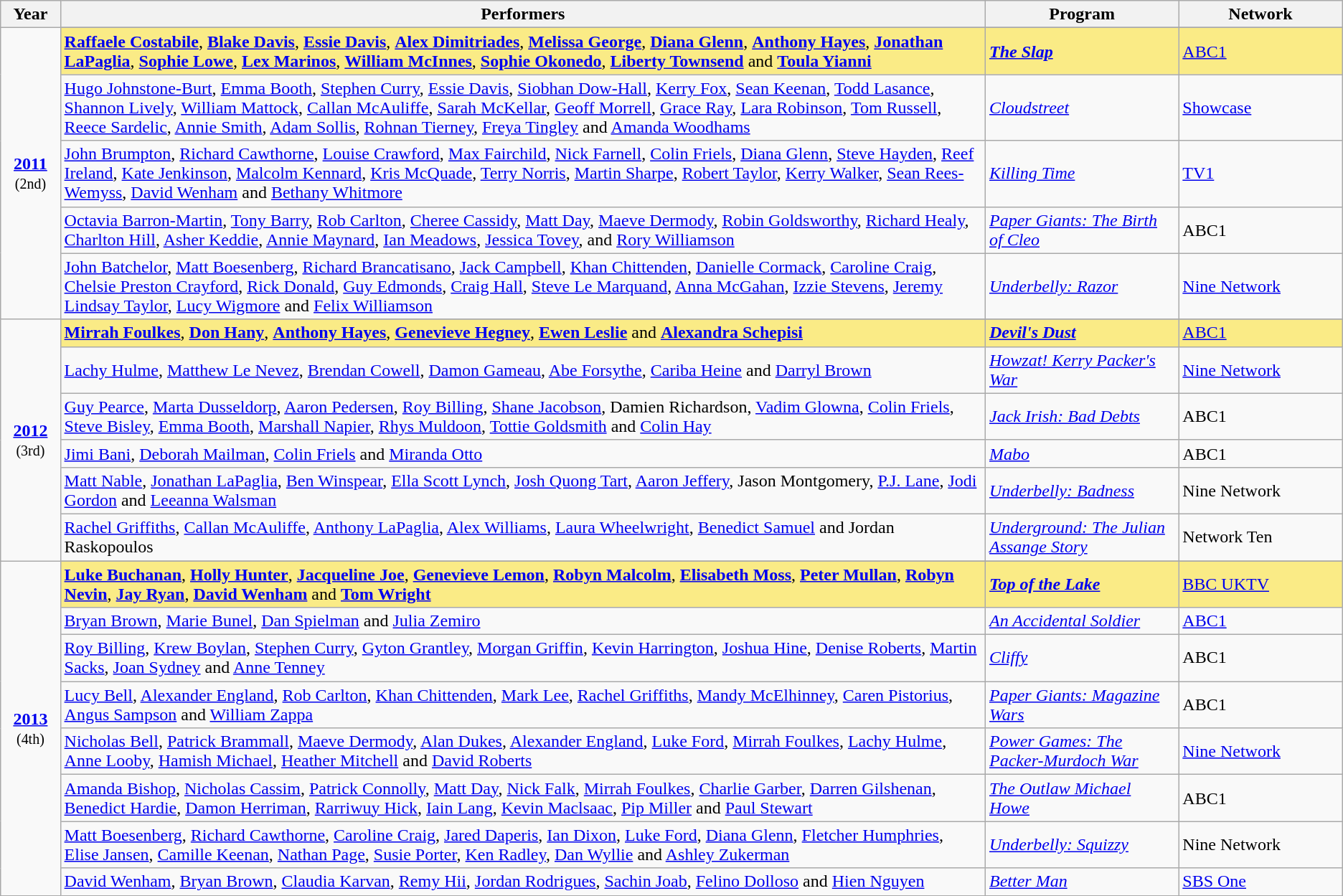<table class="sortable wikitable">
<tr>
<th width="1%">Year</th>
<th width="30%">Performers</th>
<th width="5%">Program</th>
<th width="5%">Network</th>
</tr>
<tr>
<td rowspan=6 style="text-align:center"><strong><a href='#'>2011</a></strong><br><small>(2nd)</small></td>
</tr>
<tr style="background:#FAEB86">
<td><strong><a href='#'>Raffaele Costabile</a></strong>, <strong><a href='#'>Blake Davis</a></strong>, <strong><a href='#'>Essie Davis</a></strong>, <strong><a href='#'>Alex Dimitriades</a></strong>, <strong><a href='#'>Melissa George</a></strong>, <strong><a href='#'>Diana Glenn</a></strong>, <strong><a href='#'>Anthony Hayes</a></strong>, <strong><a href='#'>Jonathan LaPaglia</a></strong>, <strong><a href='#'>Sophie Lowe</a></strong>, <strong><a href='#'>Lex Marinos</a></strong>, <strong><a href='#'>William McInnes</a></strong>, <strong><a href='#'>Sophie Okonedo</a></strong>, <strong><a href='#'>Liberty Townsend</a></strong> and <strong><a href='#'>Toula Yianni</a></strong></td>
<td><strong><em><a href='#'>The Slap</a></em></strong></td>
<td><a href='#'>ABC1</a></td>
</tr>
<tr>
<td><a href='#'>Hugo Johnstone-Burt</a>, <a href='#'>Emma Booth</a>, <a href='#'>Stephen Curry</a>, <a href='#'>Essie Davis</a>, <a href='#'>Siobhan Dow-Hall</a>, <a href='#'>Kerry Fox</a>, <a href='#'>Sean Keenan</a>, <a href='#'>Todd Lasance</a>, <a href='#'>Shannon Lively</a>, <a href='#'>William Mattock</a>, <a href='#'>Callan McAuliffe</a>, <a href='#'>Sarah McKellar</a>, <a href='#'>Geoff Morrell</a>, <a href='#'>Grace Ray</a>, <a href='#'>Lara Robinson</a>, <a href='#'>Tom Russell</a>, <a href='#'>Reece Sardelic</a>, <a href='#'>Annie Smith</a>, <a href='#'>Adam Sollis</a>, <a href='#'>Rohnan Tierney</a>, <a href='#'>Freya Tingley</a> and <a href='#'>Amanda Woodhams</a></td>
<td><em><a href='#'>Cloudstreet</a></em></td>
<td><a href='#'>Showcase</a></td>
</tr>
<tr>
<td><a href='#'>John Brumpton</a>, <a href='#'>Richard Cawthorne</a>, <a href='#'>Louise Crawford</a>, <a href='#'>Max Fairchild</a>, <a href='#'>Nick Farnell</a>, <a href='#'>Colin Friels</a>, <a href='#'>Diana Glenn</a>, <a href='#'>Steve Hayden</a>, <a href='#'>Reef Ireland</a>, <a href='#'>Kate Jenkinson</a>, <a href='#'>Malcolm Kennard</a>, <a href='#'>Kris McQuade</a>, <a href='#'>Terry Norris</a>, <a href='#'>Martin Sharpe</a>, <a href='#'>Robert Taylor</a>, <a href='#'>Kerry Walker</a>, <a href='#'>Sean Rees-Wemyss</a>, <a href='#'>David Wenham</a> and <a href='#'>Bethany Whitmore</a></td>
<td><em><a href='#'>Killing Time</a></em></td>
<td><a href='#'>TV1</a></td>
</tr>
<tr>
<td><a href='#'>Octavia Barron-Martin</a>, <a href='#'>Tony Barry</a>, <a href='#'>Rob Carlton</a>, <a href='#'>Cheree Cassidy</a>, <a href='#'>Matt Day</a>, <a href='#'>Maeve Dermody</a>, <a href='#'>Robin Goldsworthy</a>, <a href='#'>Richard Healy</a>, <a href='#'>Charlton Hill</a>, <a href='#'>Asher Keddie</a>, <a href='#'>Annie Maynard</a>, <a href='#'>Ian Meadows</a>, <a href='#'>Jessica Tovey</a>, and <a href='#'>Rory Williamson</a></td>
<td><em><a href='#'>Paper Giants: The Birth of Cleo</a></em></td>
<td>ABC1</td>
</tr>
<tr>
<td><a href='#'>John Batchelor</a>, <a href='#'>Matt Boesenberg</a>, <a href='#'>Richard Brancatisano</a>, <a href='#'>Jack Campbell</a>, <a href='#'>Khan Chittenden</a>, <a href='#'>Danielle Cormack</a>, <a href='#'>Caroline Craig</a>, <a href='#'>Chelsie Preston Crayford</a>, <a href='#'>Rick Donald</a>, <a href='#'>Guy Edmonds</a>, <a href='#'>Craig Hall</a>, <a href='#'>Steve Le Marquand</a>, <a href='#'>Anna McGahan</a>, <a href='#'>Izzie Stevens</a>, <a href='#'>Jeremy Lindsay Taylor</a>, <a href='#'>Lucy Wigmore</a> and <a href='#'>Felix Williamson</a></td>
<td><em><a href='#'>Underbelly: Razor</a></em></td>
<td><a href='#'>Nine Network</a></td>
</tr>
<tr>
<td rowspan=7 style="text-align:center"><strong><a href='#'>2012</a></strong><br><small>(3rd)</small></td>
</tr>
<tr style="background:#FAEB86">
<td><strong><a href='#'>Mirrah Foulkes</a></strong>, <strong><a href='#'>Don Hany</a></strong>, <strong><a href='#'>Anthony Hayes</a></strong>, <strong><a href='#'>Genevieve Hegney</a></strong>, <strong><a href='#'>Ewen Leslie</a></strong> and <strong><a href='#'>Alexandra Schepisi</a></strong></td>
<td><strong><em><a href='#'>Devil's Dust</a></em></strong></td>
<td><a href='#'>ABC1</a></td>
</tr>
<tr>
<td><a href='#'>Lachy Hulme</a>, <a href='#'>Matthew Le Nevez</a>, <a href='#'>Brendan Cowell</a>, <a href='#'>Damon Gameau</a>, <a href='#'>Abe Forsythe</a>, <a href='#'>Cariba Heine</a> and <a href='#'>Darryl Brown</a></td>
<td><em><a href='#'>Howzat! Kerry Packer's War</a></em></td>
<td><a href='#'>Nine Network</a></td>
</tr>
<tr>
<td><a href='#'>Guy Pearce</a>, <a href='#'>Marta Dusseldorp</a>, <a href='#'>Aaron Pedersen</a>, <a href='#'>Roy Billing</a>, <a href='#'>Shane Jacobson</a>, Damien Richardson, <a href='#'>Vadim Glowna</a>, <a href='#'>Colin Friels</a>, <a href='#'>Steve Bisley</a>, <a href='#'>Emma Booth</a>, <a href='#'>Marshall Napier</a>, <a href='#'>Rhys Muldoon</a>, <a href='#'>Tottie Goldsmith</a> and <a href='#'>Colin Hay</a></td>
<td><em><a href='#'>Jack Irish: Bad Debts</a></em></td>
<td>ABC1</td>
</tr>
<tr>
<td><a href='#'>Jimi Bani</a>, <a href='#'>Deborah Mailman</a>, <a href='#'>Colin Friels</a> and <a href='#'>Miranda Otto</a></td>
<td><em><a href='#'>Mabo</a></em></td>
<td>ABC1</td>
</tr>
<tr>
<td><a href='#'>Matt Nable</a>, <a href='#'>Jonathan LaPaglia</a>, <a href='#'>Ben Winspear</a>, <a href='#'>Ella Scott Lynch</a>, <a href='#'>Josh Quong Tart</a>, <a href='#'>Aaron Jeffery</a>, Jason Montgomery, <a href='#'>P.J. Lane</a>, <a href='#'>Jodi Gordon</a> and <a href='#'>Leeanna Walsman</a></td>
<td><em><a href='#'>Underbelly: Badness</a></em></td>
<td>Nine Network</td>
</tr>
<tr>
<td><a href='#'>Rachel Griffiths</a>, <a href='#'>Callan McAuliffe</a>, <a href='#'>Anthony LaPaglia</a>, <a href='#'>Alex Williams</a>, <a href='#'>Laura Wheelwright</a>, <a href='#'>Benedict Samuel</a> and Jordan Raskopoulos</td>
<td><em><a href='#'>Underground: The Julian Assange Story</a></em></td>
<td>Network Ten</td>
</tr>
<tr>
<td rowspan=9 style="text-align:center"><strong><a href='#'>2013</a></strong><br><small>(4th)</small></td>
</tr>
<tr style="background:#FAEB86">
<td><strong><a href='#'>Luke Buchanan</a></strong>, <strong><a href='#'>Holly Hunter</a></strong>, <strong><a href='#'>Jacqueline Joe</a></strong>, <strong><a href='#'>Genevieve Lemon</a></strong>, <strong><a href='#'>Robyn Malcolm</a></strong>, <strong><a href='#'>Elisabeth Moss</a></strong>, <strong><a href='#'>Peter Mullan</a></strong>, <strong><a href='#'>Robyn Nevin</a></strong>, <strong><a href='#'>Jay Ryan</a></strong>, <strong><a href='#'>David Wenham</a></strong> and <strong><a href='#'>Tom Wright</a></strong></td>
<td><strong><em><a href='#'>Top of the Lake</a></em></strong></td>
<td><a href='#'>BBC UKTV</a></td>
</tr>
<tr>
<td><a href='#'>Bryan Brown</a>, <a href='#'>Marie Bunel</a>, <a href='#'>Dan Spielman</a> and <a href='#'>Julia Zemiro</a></td>
<td><em><a href='#'>An Accidental Soldier</a></em></td>
<td><a href='#'>ABC1</a></td>
</tr>
<tr>
<td><a href='#'>Roy Billing</a>, <a href='#'>Krew Boylan</a>, <a href='#'>Stephen Curry</a>, <a href='#'>Gyton Grantley</a>, <a href='#'>Morgan Griffin</a>, <a href='#'>Kevin Harrington</a>, <a href='#'>Joshua Hine</a>, <a href='#'>Denise Roberts</a>, <a href='#'>Martin Sacks</a>, <a href='#'>Joan Sydney</a> and <a href='#'>Anne Tenney</a></td>
<td><em><a href='#'>Cliffy</a></em></td>
<td>ABC1</td>
</tr>
<tr>
<td><a href='#'>Lucy Bell</a>, <a href='#'>Alexander England</a>, <a href='#'>Rob Carlton</a>, <a href='#'>Khan Chittenden</a>, <a href='#'>Mark Lee</a>, <a href='#'>Rachel Griffiths</a>, <a href='#'>Mandy McElhinney</a>, <a href='#'>Caren Pistorius</a>, <a href='#'>Angus Sampson</a> and <a href='#'>William Zappa</a></td>
<td><em><a href='#'>Paper Giants: Magazine Wars</a></em></td>
<td>ABC1</td>
</tr>
<tr>
<td><a href='#'>Nicholas Bell</a>, <a href='#'>Patrick Brammall</a>, <a href='#'>Maeve Dermody</a>, <a href='#'>Alan Dukes</a>, <a href='#'>Alexander England</a>, <a href='#'>Luke Ford</a>, <a href='#'>Mirrah Foulkes</a>, <a href='#'>Lachy Hulme</a>, <a href='#'>Anne Looby</a>, <a href='#'>Hamish Michael</a>, <a href='#'>Heather Mitchell</a> and <a href='#'>David Roberts</a></td>
<td><em><a href='#'>Power Games: The Packer-Murdoch War</a></em></td>
<td><a href='#'>Nine Network</a></td>
</tr>
<tr>
<td><a href='#'>Amanda Bishop</a>, <a href='#'>Nicholas Cassim</a>, <a href='#'>Patrick Connolly</a>, <a href='#'>Matt Day</a>, <a href='#'>Nick Falk</a>, <a href='#'>Mirrah Foulkes</a>, <a href='#'>Charlie Garber</a>, <a href='#'>Darren Gilshenan</a>, <a href='#'>Benedict Hardie</a>, <a href='#'>Damon Herriman</a>, <a href='#'>Rarriwuy Hick</a>, <a href='#'>Iain Lang</a>, <a href='#'>Kevin Maclsaac</a>, <a href='#'>Pip Miller</a> and <a href='#'>Paul Stewart</a></td>
<td><em><a href='#'>The Outlaw Michael Howe</a></em></td>
<td>ABC1</td>
</tr>
<tr>
<td><a href='#'>Matt Boesenberg</a>, <a href='#'>Richard Cawthorne</a>, <a href='#'>Caroline Craig</a>, <a href='#'>Jared Daperis</a>, <a href='#'>Ian Dixon</a>, <a href='#'>Luke Ford</a>, <a href='#'>Diana Glenn</a>, <a href='#'>Fletcher Humphries</a>, <a href='#'>Elise Jansen</a>, <a href='#'>Camille Keenan</a>, <a href='#'>Nathan Page</a>, <a href='#'>Susie Porter</a>, <a href='#'>Ken Radley</a>, <a href='#'>Dan Wyllie</a> and <a href='#'>Ashley Zukerman</a></td>
<td><em><a href='#'>Underbelly: Squizzy</a></em></td>
<td>Nine Network</td>
</tr>
<tr>
<td><a href='#'>David Wenham</a>, <a href='#'>Bryan Brown</a>, <a href='#'>Claudia Karvan</a>, <a href='#'>Remy Hii</a>, <a href='#'>Jordan Rodrigues</a>, <a href='#'>Sachin Joab</a>, <a href='#'>Felino Dolloso</a> and <a href='#'>Hien Nguyen</a></td>
<td><em><a href='#'>Better Man</a></em></td>
<td><a href='#'>SBS One</a></td>
</tr>
</table>
